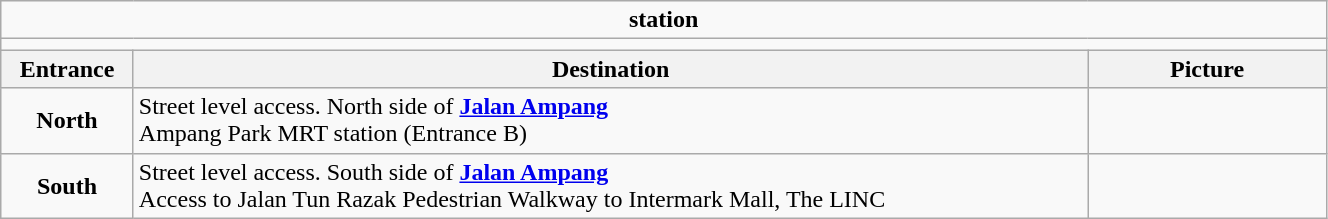<table class="wikitable" style="width:70%">
<tr>
<td colspan=3 align="center"><strong> station</strong></td>
</tr>
<tr>
<td colspan=3 align="center" bgcolor=></td>
</tr>
<tr>
<th style="width:10%">Entrance</th>
<th style="width:72%">Destination</th>
<th style="width:18%">Picture</th>
</tr>
<tr>
<td align="center"><strong><span>North</span></strong></td>
<td>Street level access. North side of <strong><a href='#'>Jalan Ampang</a></strong><br> Ampang Park MRT station (Entrance B)</td>
<td></td>
</tr>
<tr>
<td align="center"><strong><span>South</span></strong></td>
<td>Street level access. South side of <strong><a href='#'>Jalan Ampang</a></strong><br>Access to Jalan Tun Razak Pedestrian Walkway to Intermark Mall, The LINC</td>
<td></td>
</tr>
</table>
